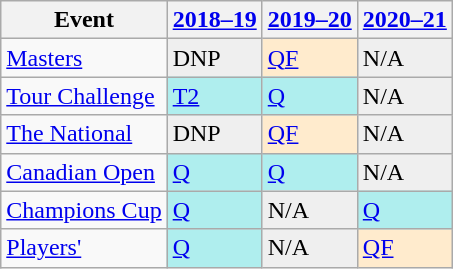<table class="wikitable" border="1">
<tr>
<th>Event</th>
<th><a href='#'>2018–19</a></th>
<th><a href='#'>2019–20</a></th>
<th><a href='#'>2020–21</a></th>
</tr>
<tr>
<td><a href='#'>Masters</a></td>
<td style="background:#EFEFEF;">DNP</td>
<td style="background:#ffebcd;"><a href='#'>QF</a></td>
<td style="background:#EFEFEF;">N/A</td>
</tr>
<tr>
<td><a href='#'>Tour Challenge</a></td>
<td style="background:#afeeee;"><a href='#'>T2</a></td>
<td style="background:#afeeee;"><a href='#'>Q</a></td>
<td style="background:#EFEFEF;">N/A</td>
</tr>
<tr>
<td><a href='#'>The National</a></td>
<td style="background:#EFEFEF;">DNP</td>
<td style="background:#ffebcd;"><a href='#'>QF</a></td>
<td style="background:#EFEFEF;">N/A</td>
</tr>
<tr>
<td><a href='#'>Canadian Open</a></td>
<td style="background:#afeeee;"><a href='#'>Q</a></td>
<td style="background:#afeeee;"><a href='#'>Q</a></td>
<td style="background:#EFEFEF;">N/A</td>
</tr>
<tr>
<td><a href='#'>Champions Cup</a></td>
<td style="background:#afeeee;"><a href='#'>Q</a></td>
<td style="background:#EFEFEF;">N/A</td>
<td style="background:#afeeee;"><a href='#'>Q</a></td>
</tr>
<tr>
<td><a href='#'>Players'</a></td>
<td style="background:#afeeee;"><a href='#'>Q</a></td>
<td style="background:#EFEFEF;">N/A</td>
<td style="background:#ffebcd;"><a href='#'>QF</a></td>
</tr>
</table>
